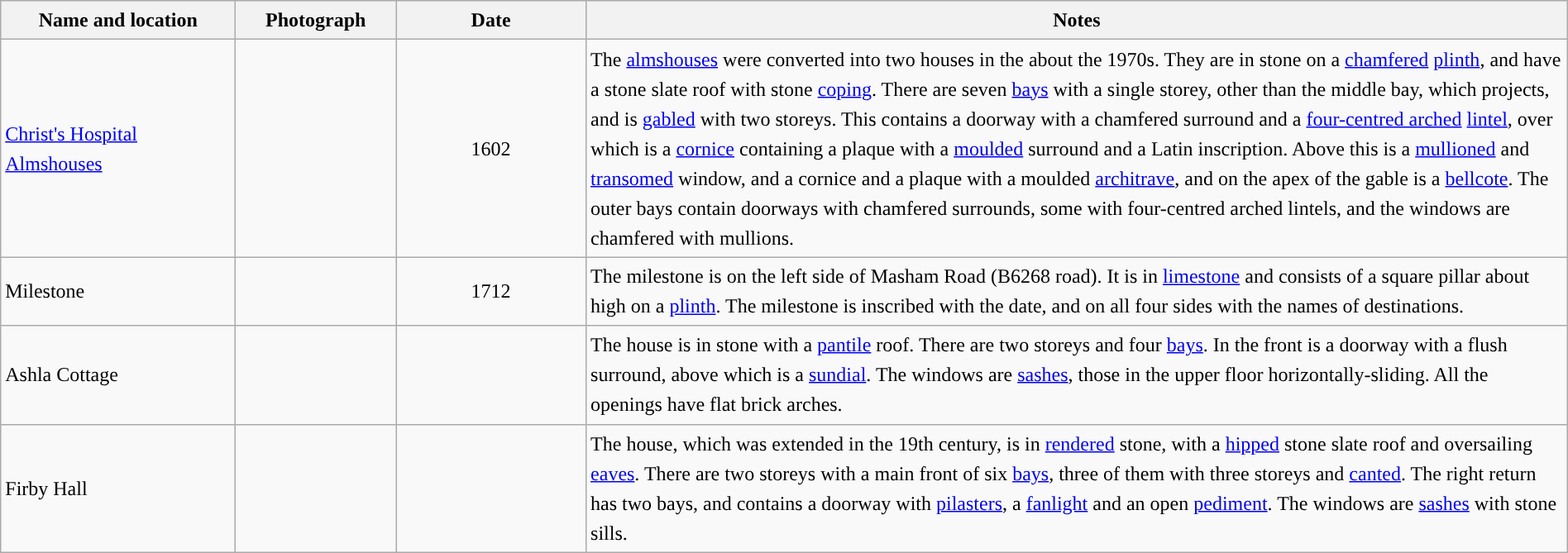<table class="wikitable sortable plainrowheaders" style="width:100%;border:0px;text-align:left;line-height:150%;">
<tr>
<th scope="col"  style="width:150px">Name and location</th>
<th scope="col"  style="width:100px" class="unsortable">Photograph</th>
<th scope="col"  style="width:120px">Date</th>
<th scope="col"  style="width:650px" class="unsortable">Notes</th>
</tr>
<tr>
<td><a href='#'>Christ's Hospital Almshouses</a><br><small></small></td>
<td></td>
<td align="center">1602</td>
<td>The <a href='#'>almshouses</a> were converted into two houses in the about the 1970s. They are in stone on a <a href='#'>chamfered</a> <a href='#'>plinth</a>, and have a stone slate roof with stone <a href='#'>coping</a>.  There are seven <a href='#'>bays</a> with a single storey, other than the middle bay, which projects, and is <a href='#'>gabled</a> with two storeys.  This contains a doorway with a chamfered surround and a <a href='#'>four-centred arched</a> <a href='#'>lintel</a>, over which is a <a href='#'>cornice</a> containing a plaque with a <a href='#'>moulded</a> surround and a Latin inscription.  Above this is a <a href='#'>mullioned</a> and <a href='#'>transomed</a> window, and a cornice and a plaque with a moulded <a href='#'>architrave</a>, and on the apex of the gable is a <a href='#'>bellcote</a>.  The outer bays contain doorways with chamfered surrounds, some with four-centred arched lintels, and the windows are chamfered with mullions.</td>
</tr>
<tr>
<td>Milestone<br><small></small></td>
<td></td>
<td align="center">1712</td>
<td>The milestone is on the left side of Masham Road (B6268 road).  It is in <a href='#'>limestone</a> and consists of a square pillar about  high on a <a href='#'>plinth</a>.  The milestone is inscribed with the date, and on all four sides with the names of destinations.</td>
</tr>
<tr>
<td>Ashla Cottage<br><small></small></td>
<td></td>
<td align="center"></td>
<td>The house is in stone with a <a href='#'>pantile</a> roof.  There are two storeys and four <a href='#'>bays</a>.  In the front is a doorway with a flush surround, above which is a <a href='#'>sundial</a>.  The windows are <a href='#'>sashes</a>, those in the upper floor horizontally-sliding.  All the openings have flat brick arches.</td>
</tr>
<tr>
<td>Firby Hall<br><small></small></td>
<td></td>
<td align="center"></td>
<td>The house, which was extended in the 19th century, is in <a href='#'>rendered</a> stone, with a <a href='#'>hipped</a> stone slate roof and oversailing <a href='#'>eaves</a>.  There are two storeys with a main front of six <a href='#'>bays</a>, three of them with three storeys and <a href='#'>canted</a>.  The right return has two bays, and contains a doorway with <a href='#'>pilasters</a>, a <a href='#'>fanlight</a> and an open <a href='#'>pediment</a>.  The windows are <a href='#'>sashes</a> with stone sills.</td>
</tr>
<tr>
</tr>
</table>
